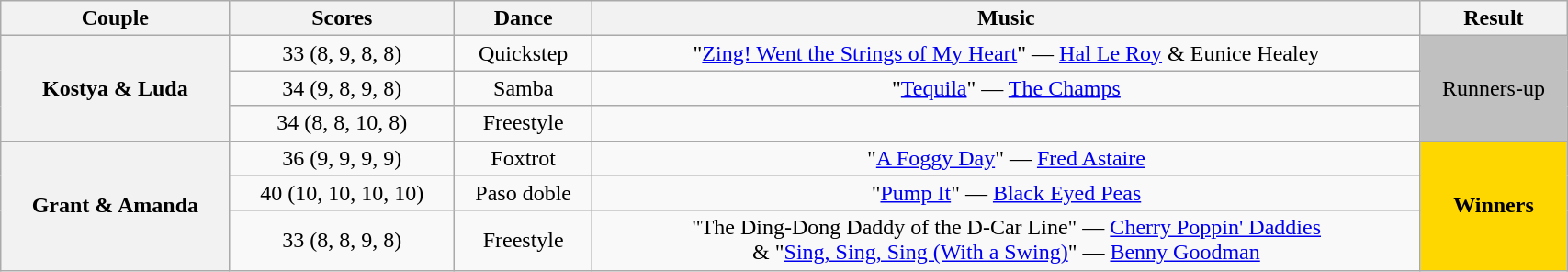<table class="wikitable sortable" style="text-align:center; width: 90%">
<tr>
<th scope="col">Couple</th>
<th scope="col">Scores</th>
<th scope="col" class="unsortable">Dance</th>
<th scope="col" class="unsortable">Music</th>
<th scope="col" class="unsortable">Result</th>
</tr>
<tr>
<th scope="row" rowspan=3>Kostya & Luda</th>
<td>33 (8, 9, 8, 8)</td>
<td>Quickstep</td>
<td>"<a href='#'>Zing! Went the Strings of My Heart</a>" — <a href='#'>Hal Le Roy</a> & Eunice Healey</td>
<td rowspan=3 bgcolor="silver">Runners-up</td>
</tr>
<tr>
<td>34 (9, 8, 9, 8)</td>
<td>Samba</td>
<td>"<a href='#'>Tequila</a>" — <a href='#'>The Champs</a></td>
</tr>
<tr>
<td>34 (8, 8, 10, 8)</td>
<td>Freestyle</td>
<td></td>
</tr>
<tr>
<th scope="row" rowspan=3>Grant & Amanda</th>
<td>36 (9, 9, 9, 9)</td>
<td>Foxtrot</td>
<td>"<a href='#'>A Foggy Day</a>" — <a href='#'>Fred Astaire</a></td>
<td rowspan=3 bgcolor="gold"><strong>Winners</strong></td>
</tr>
<tr>
<td>40 (10, 10, 10, 10)</td>
<td>Paso doble</td>
<td>"<a href='#'>Pump It</a>" — <a href='#'>Black Eyed Peas</a></td>
</tr>
<tr>
<td>33 (8, 8, 9, 8)</td>
<td>Freestyle</td>
<td>"The Ding-Dong Daddy of the D-Car Line" — <a href='#'>Cherry Poppin' Daddies</a><br>& "<a href='#'>Sing, Sing, Sing (With a Swing)</a>" — <a href='#'>Benny Goodman</a></td>
</tr>
</table>
